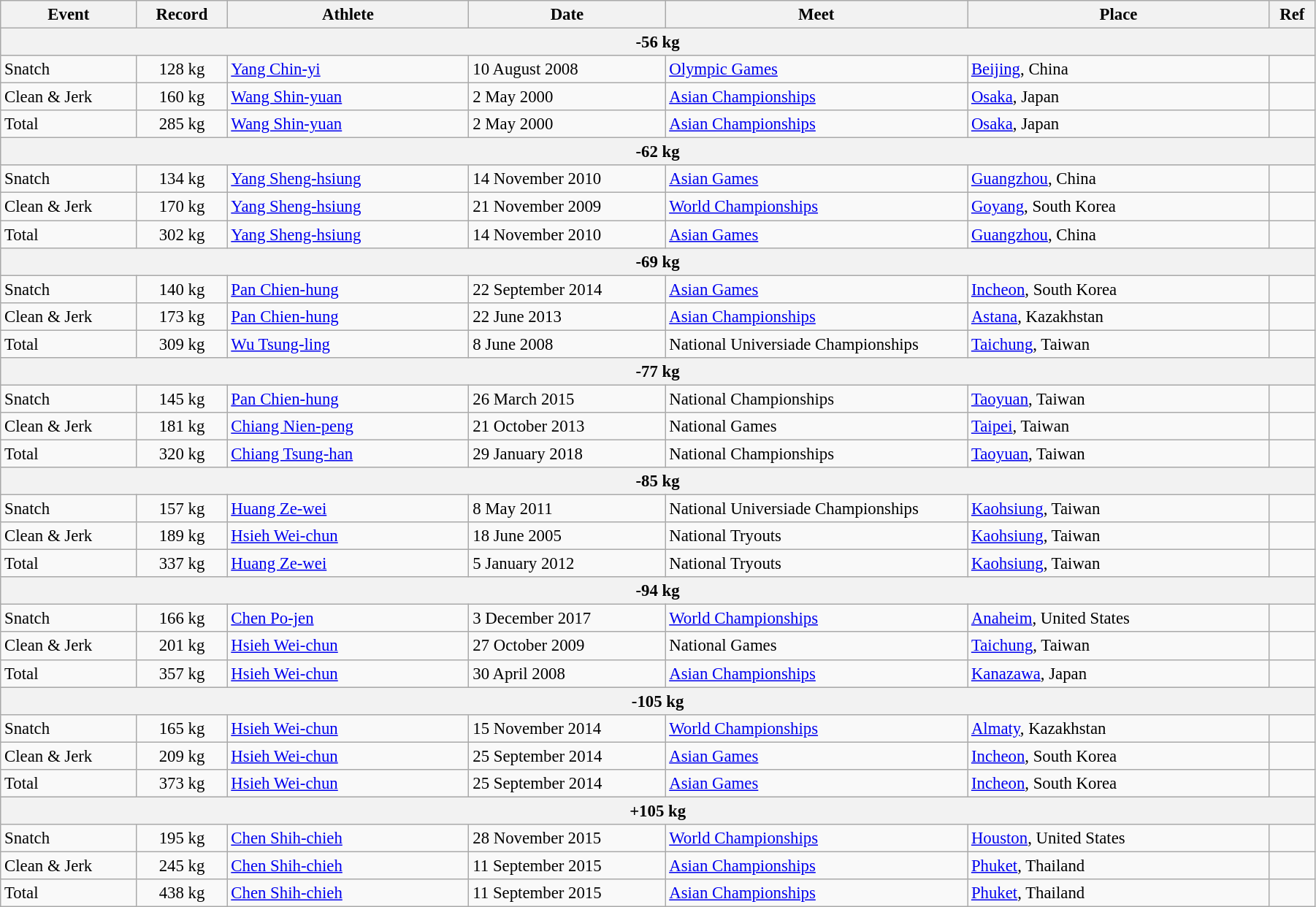<table class="wikitable" style="font-size:95%; width: 95%;">
<tr>
<th width=9%>Event</th>
<th width=6%>Record</th>
<th width=16%>Athlete</th>
<th width=13%>Date</th>
<th width=20%>Meet</th>
<th width=20%>Place</th>
<th width=3%>Ref</th>
</tr>
<tr bgcolor="#DDDDDD">
<th colspan="7">-56 kg</th>
</tr>
<tr>
<td>Snatch</td>
<td align=center>128 kg</td>
<td><a href='#'>Yang Chin-yi</a></td>
<td>10 August 2008</td>
<td><a href='#'>Olympic Games</a></td>
<td><a href='#'>Beijing</a>, China</td>
<td></td>
</tr>
<tr>
<td>Clean & Jerk</td>
<td align=center>160 kg</td>
<td><a href='#'>Wang Shin-yuan</a></td>
<td>2 May 2000</td>
<td><a href='#'>Asian Championships</a></td>
<td><a href='#'>Osaka</a>, Japan</td>
<td></td>
</tr>
<tr>
<td>Total</td>
<td align=center>285 kg</td>
<td><a href='#'>Wang Shin-yuan</a></td>
<td>2 May 2000</td>
<td><a href='#'>Asian Championships</a></td>
<td><a href='#'>Osaka</a>, Japan</td>
<td></td>
</tr>
<tr bgcolor="#DDDDDD">
<th colspan="7">-62 kg</th>
</tr>
<tr>
<td>Snatch</td>
<td align=center>134 kg</td>
<td><a href='#'>Yang Sheng-hsiung</a></td>
<td>14 November 2010</td>
<td><a href='#'>Asian Games</a></td>
<td><a href='#'>Guangzhou</a>, China</td>
<td></td>
</tr>
<tr>
<td>Clean & Jerk</td>
<td align=center>170 kg</td>
<td><a href='#'>Yang Sheng-hsiung</a></td>
<td>21 November 2009</td>
<td><a href='#'>World Championships</a></td>
<td><a href='#'>Goyang</a>, South Korea</td>
<td></td>
</tr>
<tr>
<td>Total</td>
<td align=center>302 kg</td>
<td><a href='#'>Yang Sheng-hsiung</a></td>
<td>14 November 2010</td>
<td><a href='#'>Asian Games</a></td>
<td><a href='#'>Guangzhou</a>, China</td>
<td></td>
</tr>
<tr bgcolor="#DDDDDD">
<th colspan="7">-69 kg</th>
</tr>
<tr>
<td>Snatch</td>
<td align=center>140 kg</td>
<td><a href='#'>Pan Chien-hung</a></td>
<td>22 September 2014</td>
<td><a href='#'>Asian Games</a></td>
<td><a href='#'>Incheon</a>, South Korea</td>
<td></td>
</tr>
<tr>
<td>Clean & Jerk</td>
<td align=center>173 kg</td>
<td><a href='#'>Pan Chien-hung</a></td>
<td>22 June 2013</td>
<td><a href='#'>Asian Championships</a></td>
<td><a href='#'>Astana</a>, Kazakhstan</td>
<td></td>
</tr>
<tr>
<td>Total</td>
<td align=center>309 kg</td>
<td><a href='#'>Wu Tsung-ling</a></td>
<td>8 June 2008</td>
<td>National Universiade Championships</td>
<td><a href='#'>Taichung</a>, Taiwan</td>
<td></td>
</tr>
<tr bgcolor="#DDDDDD">
<th colspan="7">-77 kg</th>
</tr>
<tr>
<td>Snatch</td>
<td align=center>145 kg</td>
<td><a href='#'>Pan Chien-hung</a></td>
<td>26 March 2015</td>
<td>National Championships</td>
<td><a href='#'>Taoyuan</a>, Taiwan</td>
<td></td>
</tr>
<tr>
<td>Clean & Jerk</td>
<td align=center>181 kg</td>
<td><a href='#'>Chiang Nien-peng</a></td>
<td>21 October 2013</td>
<td>National Games</td>
<td><a href='#'>Taipei</a>, Taiwan</td>
<td></td>
</tr>
<tr>
<td>Total</td>
<td align=center>320 kg</td>
<td><a href='#'>Chiang Tsung-han</a></td>
<td>29 January 2018</td>
<td>National Championships</td>
<td><a href='#'>Taoyuan</a>, Taiwan</td>
<td></td>
</tr>
<tr bgcolor="#DDDDDD">
<th colspan="7">-85 kg</th>
</tr>
<tr>
<td>Snatch</td>
<td align=center>157 kg</td>
<td><a href='#'>Huang Ze-wei</a></td>
<td>8 May 2011</td>
<td>National Universiade Championships</td>
<td><a href='#'>Kaohsiung</a>, Taiwan</td>
<td></td>
</tr>
<tr>
<td>Clean & Jerk</td>
<td align=center>189 kg</td>
<td><a href='#'>Hsieh Wei-chun</a></td>
<td>18 June 2005</td>
<td>National Tryouts</td>
<td><a href='#'>Kaohsiung</a>, Taiwan</td>
<td></td>
</tr>
<tr>
<td>Total</td>
<td align=center>337 kg</td>
<td><a href='#'>Huang Ze-wei</a></td>
<td>5 January 2012</td>
<td>National Tryouts</td>
<td><a href='#'>Kaohsiung</a>, Taiwan</td>
<td></td>
</tr>
<tr bgcolor="#DDDDDD">
<th colspan="7">-94 kg</th>
</tr>
<tr>
<td>Snatch</td>
<td align=center>166 kg</td>
<td><a href='#'>Chen Po-jen</a></td>
<td>3 December 2017</td>
<td><a href='#'>World Championships</a></td>
<td><a href='#'>Anaheim</a>, United States</td>
<td></td>
</tr>
<tr>
<td>Clean & Jerk</td>
<td align=center>201 kg</td>
<td><a href='#'>Hsieh Wei-chun</a></td>
<td>27 October 2009</td>
<td>National Games</td>
<td><a href='#'>Taichung</a>, Taiwan</td>
<td></td>
</tr>
<tr>
<td>Total</td>
<td align=center>357 kg</td>
<td><a href='#'>Hsieh Wei-chun</a></td>
<td>30 April 2008</td>
<td><a href='#'>Asian Championships</a></td>
<td><a href='#'>Kanazawa</a>, Japan</td>
<td></td>
</tr>
<tr bgcolor="#DDDDDD">
<th colspan="7">-105 kg</th>
</tr>
<tr>
<td>Snatch</td>
<td align=center>165 kg</td>
<td><a href='#'>Hsieh Wei-chun</a></td>
<td>15 November 2014</td>
<td><a href='#'>World Championships</a></td>
<td><a href='#'>Almaty</a>, Kazakhstan</td>
<td></td>
</tr>
<tr>
<td>Clean & Jerk</td>
<td align=center>209 kg</td>
<td><a href='#'>Hsieh Wei-chun</a></td>
<td>25 September 2014</td>
<td><a href='#'>Asian Games</a></td>
<td><a href='#'>Incheon</a>, South Korea</td>
<td></td>
</tr>
<tr>
<td>Total</td>
<td align=center>373 kg</td>
<td><a href='#'>Hsieh Wei-chun</a></td>
<td>25 September 2014</td>
<td><a href='#'>Asian Games</a></td>
<td><a href='#'>Incheon</a>, South Korea</td>
<td></td>
</tr>
<tr bgcolor="#DDDDDD">
<th colspan="7">+105 kg</th>
</tr>
<tr>
<td>Snatch</td>
<td align=center>195 kg</td>
<td><a href='#'>Chen Shih-chieh</a></td>
<td>28 November 2015</td>
<td><a href='#'>World Championships</a></td>
<td><a href='#'>Houston</a>, United States</td>
<td></td>
</tr>
<tr>
<td>Clean & Jerk</td>
<td align=center>245 kg</td>
<td><a href='#'>Chen Shih-chieh</a></td>
<td>11 September 2015</td>
<td><a href='#'>Asian Championships</a></td>
<td><a href='#'>Phuket</a>, Thailand</td>
<td></td>
</tr>
<tr>
<td>Total</td>
<td align=center>438 kg</td>
<td><a href='#'>Chen Shih-chieh</a></td>
<td>11 September 2015</td>
<td><a href='#'>Asian Championships</a></td>
<td><a href='#'>Phuket</a>, Thailand</td>
<td></td>
</tr>
</table>
